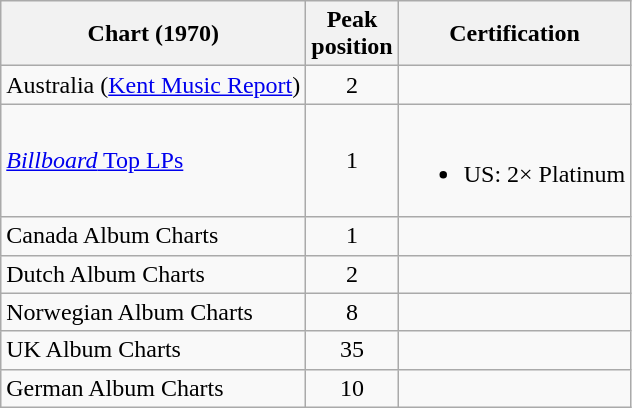<table class="wikitable">
<tr>
<th>Chart (1970)</th>
<th>Peak<br>position</th>
<th>Certification</th>
</tr>
<tr>
<td>Australia (<a href='#'>Kent Music Report</a>)</td>
<td style="text-align:center;">2</td>
<td></td>
</tr>
<tr>
<td><a href='#'><em>Billboard</em> Top LPs</a></td>
<td align="center">1</td>
<td><br><ul><li>US: 2× Platinum</li></ul></td>
</tr>
<tr>
<td>Canada Album Charts</td>
<td align="center">1</td>
<td></td>
</tr>
<tr>
<td>Dutch Album Charts</td>
<td align="center">2</td>
<td></td>
</tr>
<tr>
<td>Norwegian Album Charts</td>
<td align="center">8</td>
<td></td>
</tr>
<tr>
<td>UK Album Charts</td>
<td align="center">35</td>
<td></td>
</tr>
<tr>
<td>German Album Charts</td>
<td align="center">10</td>
<td></td>
</tr>
</table>
